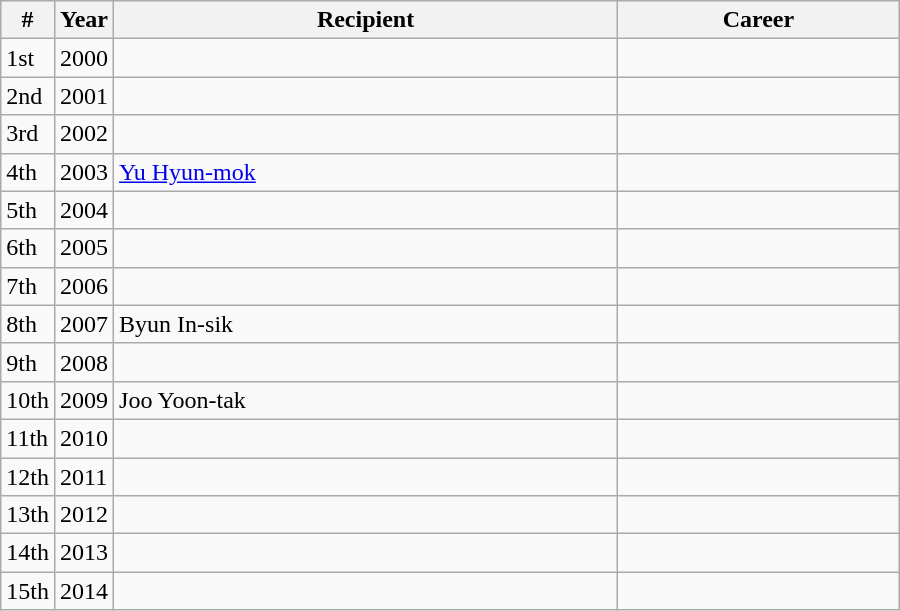<table class="wikitable" style="width:600px">
<tr>
<th width=10>#</th>
<th width=10>Year</th>
<th>Recipient</th>
<th>Career</th>
</tr>
<tr>
<td>1st</td>
<td>2000</td>
<td></td>
<td></td>
</tr>
<tr>
<td>2nd</td>
<td>2001</td>
<td></td>
<td></td>
</tr>
<tr>
<td>3rd</td>
<td>2002</td>
<td></td>
<td></td>
</tr>
<tr>
<td>4th</td>
<td>2003</td>
<td><a href='#'>Yu Hyun-mok</a></td>
<td></td>
</tr>
<tr>
<td>5th</td>
<td>2004</td>
<td></td>
<td></td>
</tr>
<tr>
<td>6th</td>
<td>2005</td>
<td></td>
<td></td>
</tr>
<tr>
<td>7th</td>
<td>2006</td>
<td></td>
<td></td>
</tr>
<tr>
<td>8th</td>
<td>2007</td>
<td>Byun In-sik</td>
<td></td>
</tr>
<tr>
<td>9th</td>
<td>2008</td>
<td></td>
<td></td>
</tr>
<tr>
<td>10th</td>
<td>2009</td>
<td>Joo Yoon-tak</td>
<td></td>
</tr>
<tr>
<td>11th</td>
<td>2010</td>
<td></td>
<td></td>
</tr>
<tr>
<td>12th</td>
<td>2011</td>
<td></td>
<td></td>
</tr>
<tr>
<td>13th</td>
<td>2012</td>
<td></td>
<td></td>
</tr>
<tr>
<td>14th</td>
<td>2013</td>
<td></td>
<td></td>
</tr>
<tr>
<td>15th</td>
<td>2014</td>
<td></td>
<td></td>
</tr>
</table>
